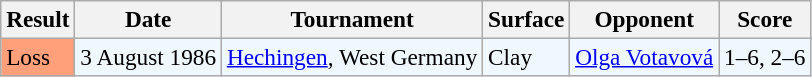<table class="sortable wikitable" style=font-size:97%>
<tr>
<th>Result</th>
<th>Date</th>
<th>Tournament</th>
<th>Surface</th>
<th>Opponent</th>
<th>Score</th>
</tr>
<tr bgcolor="#f0f8ff">
<td style="background:#ffa07a;">Loss</td>
<td>3 August 1986</td>
<td><a href='#'>Hechingen</a>, West Germany</td>
<td>Clay</td>
<td> <a href='#'>Olga Votavová</a></td>
<td>1–6, 2–6</td>
</tr>
</table>
